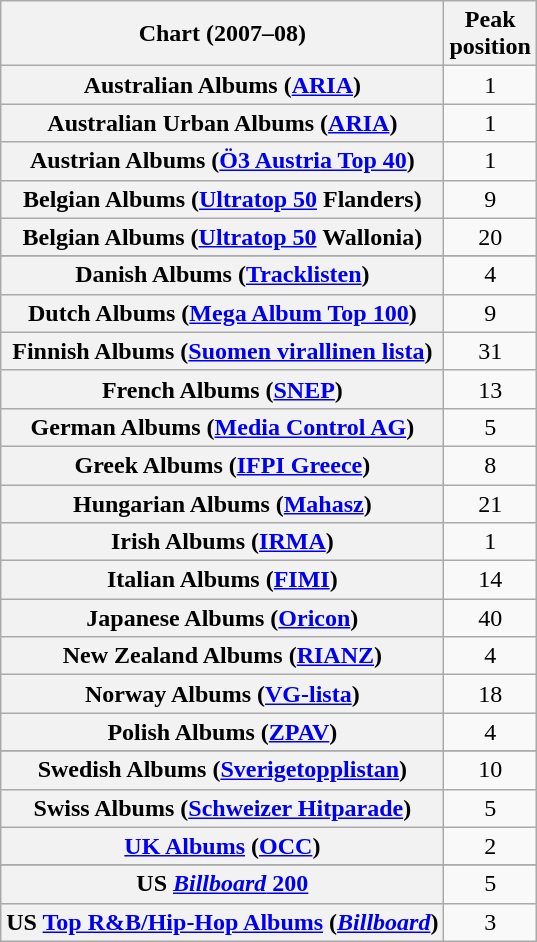<table class="wikitable sortable plainrowheaders" style="text-align:center;">
<tr>
<th>Chart (2007–08)</th>
<th>Peak<br>position</th>
</tr>
<tr>
<th scope="row">Australian Albums (<a href='#'>ARIA</a>)</th>
<td>1</td>
</tr>
<tr>
<th scope="row">Australian Urban Albums (<a href='#'>ARIA</a>)</th>
<td>1</td>
</tr>
<tr>
<th scope="row">Austrian Albums (<a href='#'>Ö3 Austria Top 40</a>)</th>
<td>1</td>
</tr>
<tr>
<th scope="row">Belgian Albums (<a href='#'>Ultratop 50</a> Flanders)</th>
<td>9</td>
</tr>
<tr>
<th scope="row">Belgian Albums (<a href='#'>Ultratop 50</a> Wallonia)</th>
<td>20</td>
</tr>
<tr>
</tr>
<tr>
<th scope="row">Danish Albums (<a href='#'>Tracklisten</a>)</th>
<td>4</td>
</tr>
<tr>
<th scope="row">Dutch Albums (<a href='#'>Mega Album Top 100</a>)</th>
<td>9</td>
</tr>
<tr>
<th scope="row">Finnish Albums (<a href='#'>Suomen virallinen lista</a>)</th>
<td>31</td>
</tr>
<tr>
<th scope="row">French Albums (<a href='#'>SNEP</a>)</th>
<td>13</td>
</tr>
<tr>
<th scope="row">German Albums (<a href='#'>Media Control AG</a>)</th>
<td>5</td>
</tr>
<tr>
<th scope="row">Greek Albums (<a href='#'>IFPI Greece</a>)</th>
<td>8</td>
</tr>
<tr>
<th scope="row">Hungarian Albums (<a href='#'>Mahasz</a>)</th>
<td>21</td>
</tr>
<tr>
<th scope="row">Irish Albums (<a href='#'>IRMA</a>)</th>
<td>1</td>
</tr>
<tr>
<th scope="row">Italian Albums (<a href='#'>FIMI</a>)</th>
<td>14</td>
</tr>
<tr>
<th scope="row">Japanese Albums (<a href='#'>Oricon</a>)</th>
<td>40</td>
</tr>
<tr>
<th scope="row">New Zealand Albums (<a href='#'>RIANZ</a>)</th>
<td>4</td>
</tr>
<tr>
<th scope="row">Norway Albums (<a href='#'>VG-lista</a>)</th>
<td>18</td>
</tr>
<tr>
<th scope="row">Polish Albums (<a href='#'>ZPAV</a>)</th>
<td>4</td>
</tr>
<tr>
</tr>
<tr>
<th scope="row">Swedish Albums (<a href='#'>Sverigetopplistan</a>)</th>
<td>10</td>
</tr>
<tr>
<th scope="row">Swiss Albums (<a href='#'>Schweizer Hitparade</a>)</th>
<td>5</td>
</tr>
<tr>
<th scope="row"><a href='#'>UK Albums</a> (<a href='#'>OCC</a>)</th>
<td>2</td>
</tr>
<tr>
</tr>
<tr>
<th scope="row">US <a href='#'><em>Billboard</em> 200</a></th>
<td>5</td>
</tr>
<tr>
<th scope="row">US <a href='#'>Top R&B/Hip-Hop Albums</a> (<a href='#'><em>Billboard</em></a>)</th>
<td>3</td>
</tr>
</table>
